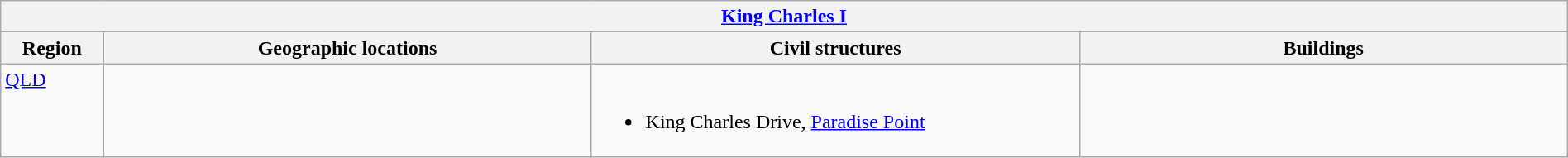<table class="wikitable" width="100%">
<tr>
<th colspan="4"> <a href='#'>King Charles I</a></th>
</tr>
<tr>
<th width="5%">Region</th>
<th width="23.75%">Geographic locations</th>
<th width="23.75%">Civil structures</th>
<th width="23.75%">Buildings</th>
</tr>
<tr>
<td align=left valign=top> <a href='#'>QLD</a></td>
<td></td>
<td align=left valign=top><br><ul><li>King Charles Drive, <a href='#'>Paradise Point</a></li></ul></td>
<td></td>
</tr>
</table>
